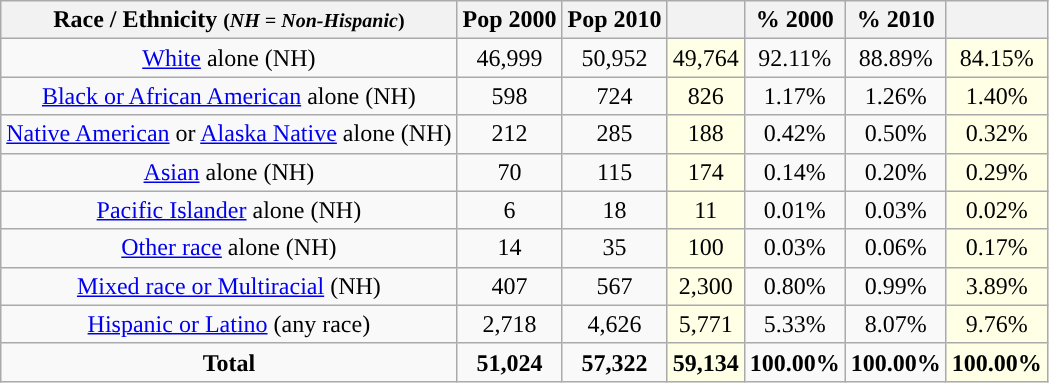<table class="wikitable" style="text-align:center;">
<tr>
<th>Race / Ethnicity <small>(<em>NH = Non-Hispanic</em>)</small></th>
<th>Pop 2000</th>
<th>Pop 2010</th>
<th></th>
<th>% 2000</th>
<th>% 2010</th>
<th></th>
</tr>
<tr>
<td><a href='#'>White</a> alone (NH)</td>
<td>46,999</td>
<td>50,952</td>
<td style='background: #ffffe6;'>49,764</td>
<td>92.11%</td>
<td>88.89%</td>
<td style='background: #ffffe6;'>84.15%</td>
</tr>
<tr>
<td><a href='#'>Black or African American</a> alone (NH)</td>
<td>598</td>
<td>724</td>
<td style='background: #ffffe6;'>826</td>
<td>1.17%</td>
<td>1.26%</td>
<td style='background: #ffffe6;'>1.40%</td>
</tr>
<tr>
<td><a href='#'>Native American</a> or <a href='#'>Alaska Native</a> alone (NH)</td>
<td>212</td>
<td>285</td>
<td style='background: #ffffe6;'>188</td>
<td>0.42%</td>
<td>0.50%</td>
<td style='background: #ffffe6;'>0.32%</td>
</tr>
<tr>
<td><a href='#'>Asian</a> alone (NH)</td>
<td>70</td>
<td>115</td>
<td style='background: #ffffe6;'>174</td>
<td>0.14%</td>
<td>0.20%</td>
<td style='background: #ffffe6;'>0.29%</td>
</tr>
<tr>
<td><a href='#'>Pacific Islander</a> alone (NH)</td>
<td>6</td>
<td>18</td>
<td style='background: #ffffe6;'>11</td>
<td>0.01%</td>
<td>0.03%</td>
<td style='background: #ffffe6;'>0.02%</td>
</tr>
<tr>
<td><a href='#'>Other race</a> alone (NH)</td>
<td>14</td>
<td>35</td>
<td style='background: #ffffe6;'>100</td>
<td>0.03%</td>
<td>0.06%</td>
<td style='background: #ffffe6;'>0.17%</td>
</tr>
<tr>
<td><a href='#'>Mixed race or Multiracial</a> (NH)</td>
<td>407</td>
<td>567</td>
<td style='background: #ffffe6;'>2,300</td>
<td>0.80%</td>
<td>0.99%</td>
<td style='background: #ffffe6;'>3.89%</td>
</tr>
<tr>
<td><a href='#'>Hispanic or Latino</a> (any race)</td>
<td>2,718</td>
<td>4,626</td>
<td style='background: #ffffe6;'>5,771</td>
<td>5.33%</td>
<td>8.07%</td>
<td style='background: #ffffe6;'>9.76%</td>
</tr>
<tr>
<td><strong>Total</strong></td>
<td><strong>51,024</strong></td>
<td><strong>57,322</strong></td>
<td style='background: #ffffe6;'><strong>59,134</strong></td>
<td><strong>100.00%</strong></td>
<td><strong>100.00%</strong></td>
<td style='background: #ffffe6;'><strong>100.00%</strong></td>
</tr>
</table>
